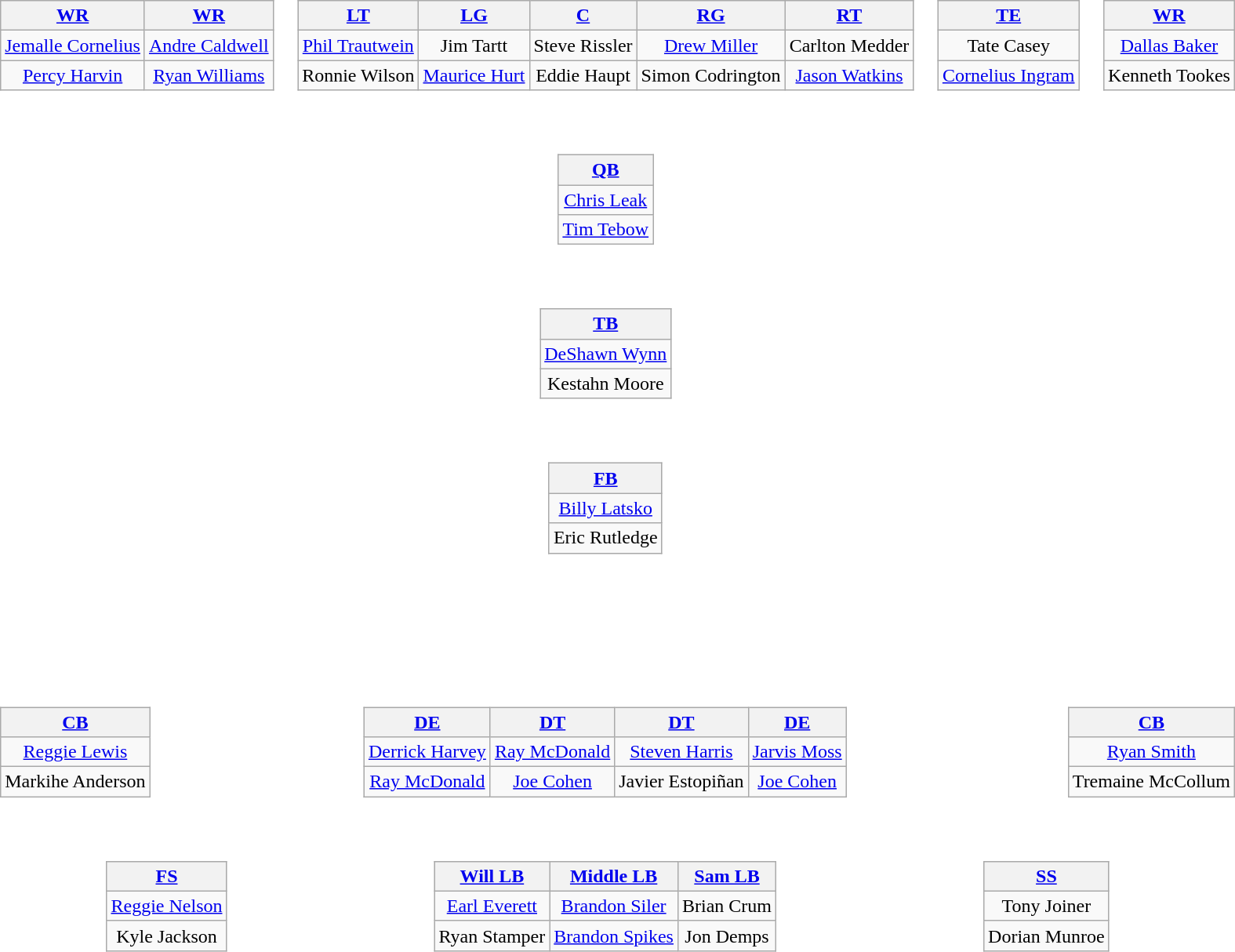<table>
<tr>
<td align="center"><br><table style="width:100%">
<tr>
<td align="left"><br><table class="wikitable" style="text-align:center">
<tr>
<th><a href='#'>WR</a></th>
<th><a href='#'>WR</a></th>
</tr>
<tr>
<td><a href='#'>Jemalle Cornelius</a></td>
<td><a href='#'>Andre Caldwell</a></td>
</tr>
<tr>
<td><a href='#'>Percy Harvin</a></td>
<td><a href='#'>Ryan Williams</a></td>
</tr>
</table>
</td>
<td><br><table class="wikitable" style="text-align:center">
<tr>
<th><a href='#'>LT</a></th>
<th><a href='#'>LG</a></th>
<th><a href='#'>C</a></th>
<th><a href='#'>RG</a></th>
<th><a href='#'>RT</a></th>
</tr>
<tr>
<td><a href='#'>Phil Trautwein</a></td>
<td>Jim Tartt</td>
<td>Steve Rissler</td>
<td><a href='#'>Drew Miller</a></td>
<td>Carlton Medder</td>
</tr>
<tr>
<td>Ronnie Wilson</td>
<td><a href='#'>Maurice Hurt</a></td>
<td>Eddie Haupt</td>
<td>Simon Codrington</td>
<td><a href='#'>Jason Watkins</a></td>
</tr>
</table>
</td>
<td><br><table class="wikitable" style="text-align:center">
<tr>
<th><a href='#'>TE</a></th>
</tr>
<tr>
<td>Tate Casey</td>
</tr>
<tr>
<td><a href='#'>Cornelius Ingram</a></td>
</tr>
</table>
</td>
<td align="right"><br><table class="wikitable" style="text-align:center">
<tr>
<th><a href='#'>WR</a></th>
</tr>
<tr>
<td><a href='#'>Dallas Baker</a></td>
</tr>
<tr>
<td>Kenneth Tookes</td>
</tr>
</table>
</td>
</tr>
<tr>
<td></td>
<td align="center"><br><table class="wikitable" style="text-align:center">
<tr>
<th><a href='#'>QB</a></th>
</tr>
<tr>
<td><a href='#'>Chris Leak</a></td>
</tr>
<tr>
<td><a href='#'>Tim Tebow</a></td>
</tr>
</table>
</td>
</tr>
<tr>
<td></td>
<td align="center"><br><table class="wikitable" style="text-align:center">
<tr>
<th><a href='#'>TB</a></th>
</tr>
<tr>
<td><a href='#'>DeShawn Wynn</a></td>
</tr>
<tr>
<td>Kestahn Moore</td>
</tr>
</table>
</td>
</tr>
<tr>
<td></td>
<td align="center"><br><table class="wikitable" style="text-align:center">
<tr>
<th><a href='#'>FB</a></th>
</tr>
<tr>
<td><a href='#'>Billy Latsko</a></td>
</tr>
<tr>
<td>Eric Rutledge</td>
</tr>
</table>
</td>
</tr>
</table>
</td>
</tr>
<tr>
<td style="height:3em"></td>
</tr>
<tr>
<td align="center"><br><table style="width:100%">
<tr>
<td align="left"><br><table class="wikitable" style="text-align:center">
<tr>
<th><a href='#'>CB</a></th>
</tr>
<tr>
<td><a href='#'>Reggie Lewis</a></td>
</tr>
<tr>
<td>Markihe Anderson</td>
</tr>
</table>
</td>
<td align="center"><br><table class="wikitable" style="text-align:center">
<tr>
<th><a href='#'>DE</a></th>
<th><a href='#'>DT</a></th>
<th><a href='#'>DT</a></th>
<th><a href='#'>DE</a></th>
</tr>
<tr>
<td><a href='#'>Derrick Harvey</a></td>
<td><a href='#'>Ray McDonald</a></td>
<td><a href='#'>Steven Harris</a></td>
<td><a href='#'>Jarvis Moss</a></td>
</tr>
<tr>
<td><a href='#'>Ray McDonald</a></td>
<td><a href='#'>Joe Cohen</a></td>
<td>Javier Estopiñan</td>
<td><a href='#'>Joe Cohen</a></td>
</tr>
</table>
</td>
<td align="right"><br><table class="wikitable" style="text-align:center">
<tr>
<th><a href='#'>CB</a></th>
</tr>
<tr>
<td><a href='#'>Ryan Smith</a></td>
</tr>
<tr>
<td>Tremaine McCollum</td>
</tr>
</table>
</td>
</tr>
<tr>
<td align="right"><br><table class="wikitable" style="text-align:center">
<tr>
<th><a href='#'>FS</a></th>
</tr>
<tr>
<td><a href='#'>Reggie Nelson</a></td>
</tr>
<tr>
<td>Kyle Jackson</td>
</tr>
</table>
</td>
<td align="center"><br><table class="wikitable" style="text-align:center">
<tr>
<th><a href='#'>Will LB</a></th>
<th><a href='#'>Middle LB</a></th>
<th><a href='#'>Sam LB</a></th>
</tr>
<tr>
<td><a href='#'>Earl Everett</a></td>
<td><a href='#'>Brandon Siler</a></td>
<td>Brian Crum</td>
</tr>
<tr>
<td>Ryan Stamper</td>
<td><a href='#'>Brandon Spikes</a></td>
<td>Jon Demps</td>
</tr>
</table>
</td>
<td align="left"><br><table class="wikitable" style="text-align:center">
<tr>
<th><a href='#'>SS</a></th>
</tr>
<tr>
<td>Tony Joiner</td>
</tr>
<tr>
<td>Dorian Munroe</td>
</tr>
</table>
</td>
</tr>
</table>
</td>
</tr>
</table>
